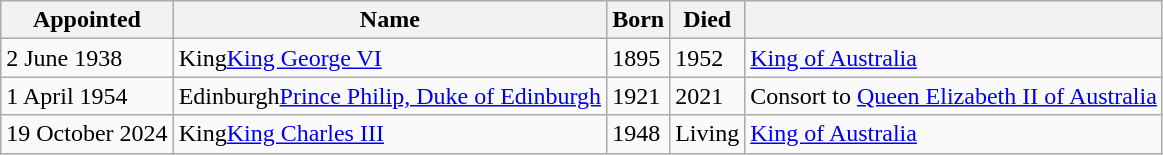<table class="wikitable sortable">
<tr>
<th>Appointed<br></th>
<th>Name<br></th>
<th>Born<br></th>
<th>Died<br></th>
<th></th>
</tr>
<tr>
<td>2 June 1938</td>
<td><span>King</span><a href='#'>King George VI</a></td>
<td>1895</td>
<td>1952</td>
<td><a href='#'>King of Australia</a></td>
</tr>
<tr>
<td>1 April 1954</td>
<td><span>Edinburgh</span><a href='#'>Prince Philip, Duke of Edinburgh</a></td>
<td>1921</td>
<td>2021</td>
<td>Consort to <a href='#'>Queen Elizabeth II of Australia</a></td>
</tr>
<tr>
<td>19 October 2024</td>
<td><span>King</span><a href='#'>King Charles III</a></td>
<td>1948</td>
<td>Living</td>
<td><a href='#'>King of Australia</a></td>
</tr>
</table>
